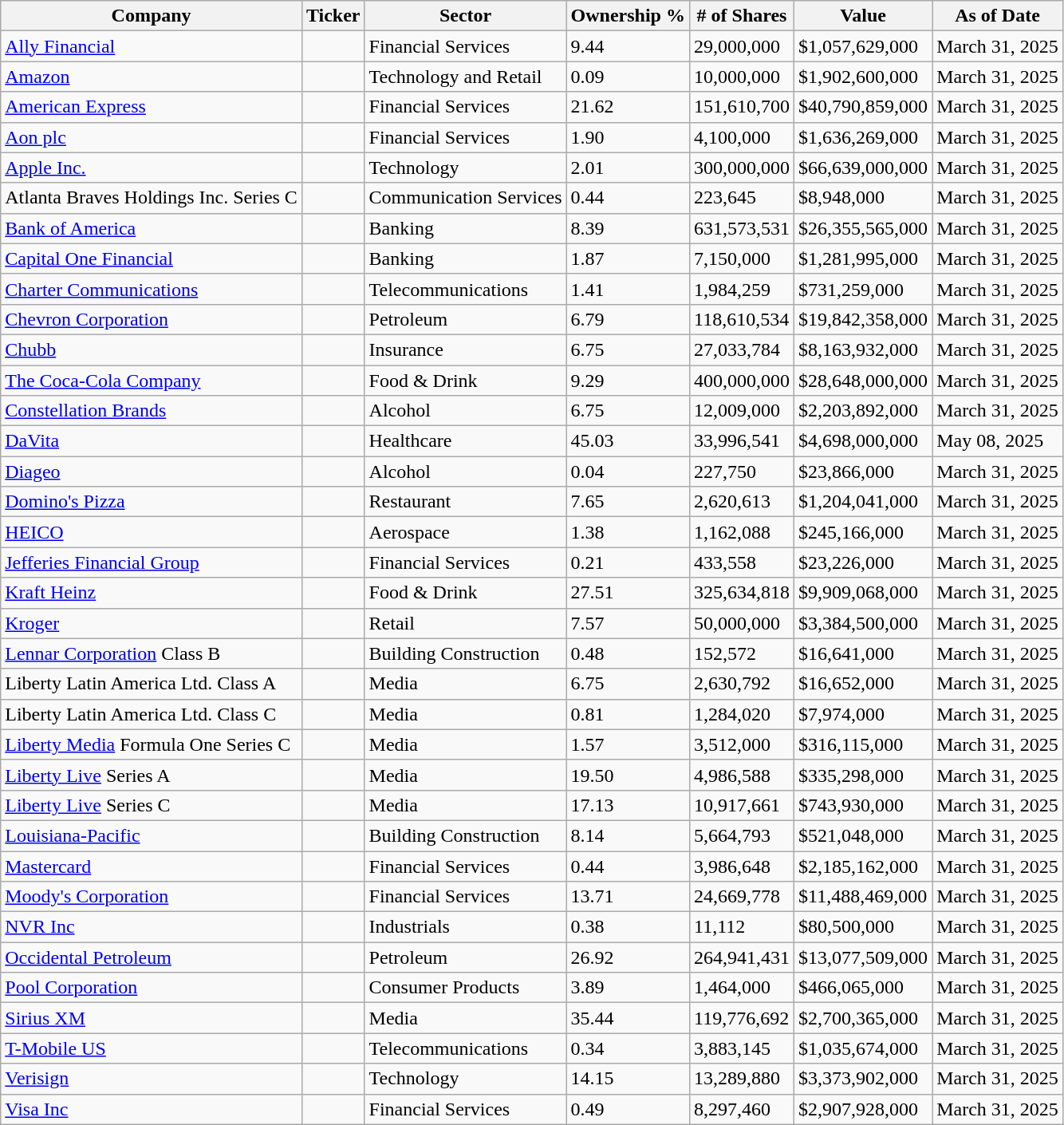<table class="wikitable sortable mw-collapsible">
<tr>
<th>Company</th>
<th>Ticker</th>
<th>Sector</th>
<th>Ownership %</th>
<th># of Shares</th>
<th>Value</th>
<th>As of Date</th>
</tr>
<tr>
<td><a href='#'>Ally Financial</a></td>
<td></td>
<td>Financial Services</td>
<td>9.44</td>
<td>29,000,000</td>
<td>$1,057,629,000</td>
<td>March 31, 2025</td>
</tr>
<tr>
<td><a href='#'>Amazon</a></td>
<td></td>
<td>Technology and Retail</td>
<td>0.09</td>
<td>10,000,000</td>
<td>$1,902,600,000</td>
<td>March 31, 2025</td>
</tr>
<tr>
<td><a href='#'>American Express</a></td>
<td></td>
<td>Financial Services</td>
<td>21.62</td>
<td>151,610,700</td>
<td>$40,790,859,000</td>
<td>March 31, 2025</td>
</tr>
<tr>
<td><a href='#'>Aon plc</a></td>
<td></td>
<td>Financial Services</td>
<td>1.90</td>
<td>4,100,000</td>
<td>$1,636,269,000</td>
<td>March 31, 2025</td>
</tr>
<tr>
<td><a href='#'>Apple Inc.</a></td>
<td></td>
<td>Technology</td>
<td>2.01</td>
<td>300,000,000</td>
<td>$66,639,000,000</td>
<td>March 31, 2025</td>
</tr>
<tr>
<td>Atlanta Braves Holdings Inc. Series C</td>
<td></td>
<td>Communication Services</td>
<td>0.44</td>
<td>223,645</td>
<td>$8,948,000</td>
<td>March 31, 2025</td>
</tr>
<tr>
<td><a href='#'>Bank of America</a></td>
<td></td>
<td>Banking</td>
<td>8.39</td>
<td>631,573,531</td>
<td>$26,355,565,000</td>
<td>March 31, 2025</td>
</tr>
<tr>
<td><a href='#'>Capital One Financial</a></td>
<td></td>
<td>Banking</td>
<td>1.87</td>
<td>7,150,000</td>
<td>$1,281,995,000</td>
<td>March 31, 2025</td>
</tr>
<tr>
<td><a href='#'>Charter Communications</a></td>
<td></td>
<td>Telecommunications</td>
<td>1.41</td>
<td>1,984,259</td>
<td>$731,259,000</td>
<td>March 31, 2025</td>
</tr>
<tr>
<td><a href='#'>Chevron Corporation</a></td>
<td></td>
<td>Petroleum</td>
<td>6.79</td>
<td>118,610,534</td>
<td>$19,842,358,000</td>
<td>March 31, 2025</td>
</tr>
<tr>
<td><a href='#'>Chubb</a></td>
<td></td>
<td>Insurance</td>
<td>6.75</td>
<td>27,033,784</td>
<td>$8,163,932,000</td>
<td>March 31, 2025</td>
</tr>
<tr>
<td><a href='#'>The Coca-Cola Company</a></td>
<td></td>
<td>Food & Drink</td>
<td>9.29</td>
<td>400,000,000</td>
<td>$28,648,000,000</td>
<td>March 31, 2025</td>
</tr>
<tr>
<td><a href='#'>Constellation Brands</a></td>
<td></td>
<td>Alcohol</td>
<td>6.75</td>
<td>12,009,000</td>
<td>$2,203,892,000</td>
<td>March 31, 2025</td>
</tr>
<tr>
<td><a href='#'>DaVita</a></td>
<td></td>
<td>Healthcare</td>
<td>45.03</td>
<td>33,996,541</td>
<td>$4,698,000,000</td>
<td>May 08, 2025</td>
</tr>
<tr>
<td><a href='#'>Diageo</a></td>
<td></td>
<td>Alcohol</td>
<td>0.04</td>
<td>227,750</td>
<td>$23,866,000</td>
<td>March 31, 2025</td>
</tr>
<tr>
<td><a href='#'>Domino's Pizza</a></td>
<td></td>
<td>Restaurant</td>
<td>7.65</td>
<td>2,620,613</td>
<td>$1,204,041,000</td>
<td>March 31, 2025</td>
</tr>
<tr>
<td><a href='#'>HEICO</a></td>
<td></td>
<td>Aerospace</td>
<td>1.38</td>
<td>1,162,088</td>
<td>$245,166,000</td>
<td>March 31, 2025</td>
</tr>
<tr>
<td><a href='#'>Jefferies Financial Group</a></td>
<td></td>
<td>Financial Services</td>
<td>0.21</td>
<td>433,558</td>
<td>$23,226,000</td>
<td>March 31, 2025</td>
</tr>
<tr>
<td><a href='#'>Kraft Heinz</a></td>
<td></td>
<td>Food & Drink</td>
<td>27.51</td>
<td>325,634,818</td>
<td>$9,909,068,000</td>
<td>March 31, 2025</td>
</tr>
<tr>
<td><a href='#'>Kroger</a></td>
<td></td>
<td>Retail</td>
<td>7.57</td>
<td>50,000,000</td>
<td>$3,384,500,000</td>
<td>March 31, 2025</td>
</tr>
<tr>
<td><a href='#'>Lennar Corporation</a> Class B</td>
<td></td>
<td>Building Construction</td>
<td>0.48</td>
<td>152,572</td>
<td>$16,641,000</td>
<td>March 31, 2025</td>
</tr>
<tr>
<td>Liberty Latin America Ltd. Class A</td>
<td></td>
<td>Media</td>
<td>6.75</td>
<td>2,630,792</td>
<td>$16,652,000</td>
<td>March 31, 2025</td>
</tr>
<tr>
<td>Liberty Latin America Ltd. Class C</td>
<td></td>
<td>Media</td>
<td>0.81</td>
<td>1,284,020</td>
<td>$7,974,000</td>
<td>March 31, 2025</td>
</tr>
<tr>
<td><a href='#'>Liberty Media</a> Formula One Series C</td>
<td></td>
<td>Media</td>
<td>1.57</td>
<td>3,512,000</td>
<td>$316,115,000</td>
<td>March 31, 2025</td>
</tr>
<tr>
<td><a href='#'>Liberty Live</a> Series A</td>
<td></td>
<td>Media</td>
<td>19.50</td>
<td>4,986,588</td>
<td>$335,298,000</td>
<td>March 31, 2025</td>
</tr>
<tr>
<td><a href='#'>Liberty Live</a> Series C</td>
<td></td>
<td>Media</td>
<td>17.13</td>
<td>10,917,661</td>
<td>$743,930,000</td>
<td>March 31, 2025</td>
</tr>
<tr>
<td><a href='#'>Louisiana-Pacific</a></td>
<td></td>
<td>Building Construction</td>
<td>8.14</td>
<td>5,664,793</td>
<td>$521,048,000</td>
<td>March 31, 2025</td>
</tr>
<tr>
<td><a href='#'>Mastercard</a></td>
<td></td>
<td>Financial Services</td>
<td>0.44</td>
<td>3,986,648</td>
<td>$2,185,162,000</td>
<td>March 31, 2025</td>
</tr>
<tr>
<td><a href='#'>Moody's Corporation</a></td>
<td></td>
<td>Financial Services</td>
<td>13.71</td>
<td>24,669,778</td>
<td>$11,488,469,000</td>
<td>March 31, 2025</td>
</tr>
<tr>
<td><a href='#'>NVR Inc</a></td>
<td></td>
<td>Industrials</td>
<td>0.38</td>
<td>11,112</td>
<td>$80,500,000</td>
<td>March 31, 2025</td>
</tr>
<tr>
<td><a href='#'>Occidental Petroleum</a></td>
<td></td>
<td>Petroleum</td>
<td>26.92</td>
<td>264,941,431</td>
<td>$13,077,509,000</td>
<td>March 31, 2025</td>
</tr>
<tr>
<td><a href='#'>Pool Corporation</a></td>
<td></td>
<td>Consumer Products</td>
<td>3.89</td>
<td>1,464,000</td>
<td>$466,065,000</td>
<td>March 31, 2025</td>
</tr>
<tr>
<td><a href='#'>Sirius XM</a></td>
<td></td>
<td>Media</td>
<td>35.44</td>
<td>119,776,692</td>
<td>$2,700,365,000</td>
<td>March 31, 2025</td>
</tr>
<tr>
<td><a href='#'>T-Mobile US</a></td>
<td></td>
<td>Telecommunications</td>
<td>0.34</td>
<td>3,883,145</td>
<td>$1,035,674,000</td>
<td>March 31, 2025</td>
</tr>
<tr>
<td><a href='#'>Verisign</a></td>
<td></td>
<td>Technology</td>
<td>14.15</td>
<td>13,289,880</td>
<td>$3,373,902,000</td>
<td>March 31, 2025</td>
</tr>
<tr>
<td><a href='#'>Visa Inc</a></td>
<td></td>
<td>Financial Services</td>
<td>0.49</td>
<td>8,297,460</td>
<td>$2,907,928,000</td>
<td>March 31, 2025</td>
</tr>
</table>
